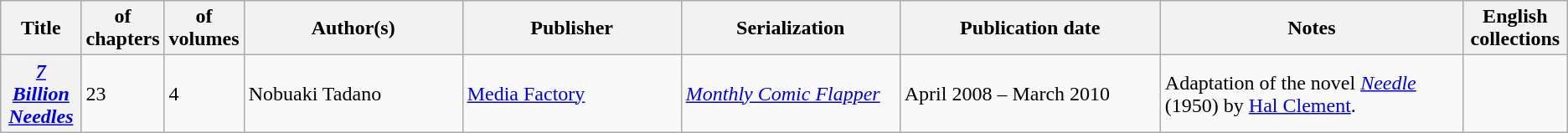<table class="wikitable">
<tr>
<th>Title</th>
<th style="width:40pt"> of chapters</th>
<th style="width:40pt"> of volumes</th>
<th style="width:125pt">Author(s)</th>
<th style="width:125pt">Publisher</th>
<th style="width:125pt">Serialization</th>
<th style="width:150pt">Publication date</th>
<th style="width:175pt">Notes</th>
<th>English collections</th>
</tr>
<tr>
<th><em><a href='#'>7 Billion Needles</a></em></th>
<td>23</td>
<td>4</td>
<td>Nobuaki Tadano</td>
<td><a href='#'>Media Factory</a></td>
<td><em><a href='#'>Monthly Comic Flapper</a></em></td>
<td>April 2008 – March 2010</td>
<td>Adaptation of the novel <em><a href='#'>Needle</a></em> (1950) by <a href='#'>Hal Clement</a>.</td>
<td></td>
</tr>
</table>
